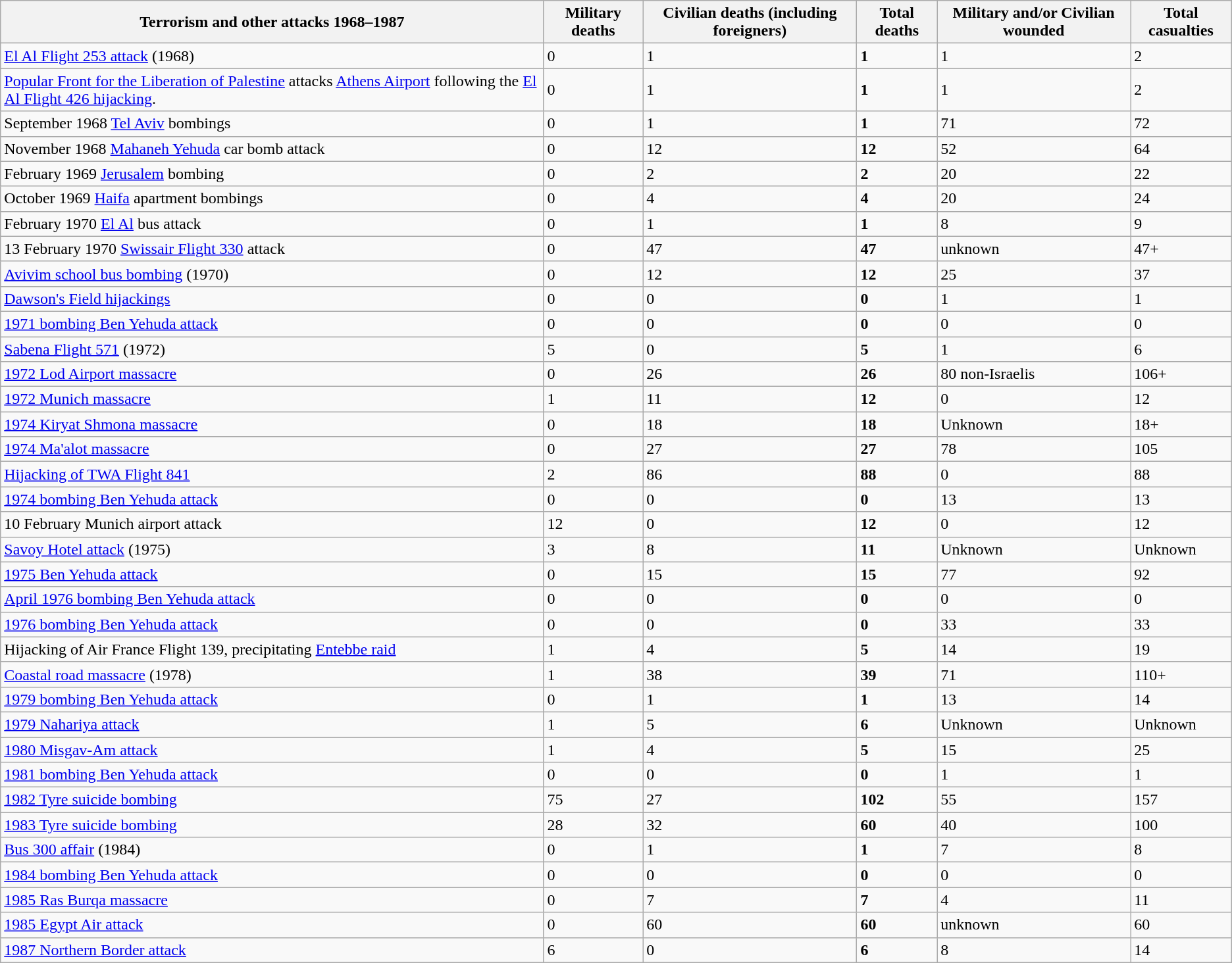<table class="wikitable sortable">
<tr>
<th>Terrorism and other attacks 1968–1987</th>
<th>Military deaths</th>
<th>Civilian deaths (including foreigners)</th>
<th>Total deaths</th>
<th>Military and/or Civilian wounded</th>
<th>Total casualties</th>
</tr>
<tr>
<td><a href='#'>El Al Flight 253 attack</a> (1968)</td>
<td>0</td>
<td>1</td>
<td><strong>1</strong></td>
<td>1</td>
<td>2</td>
</tr>
<tr>
<td><a href='#'>Popular Front for the Liberation of Palestine</a> attacks <a href='#'>Athens Airport</a> following the <a href='#'>El Al Flight 426 hijacking</a>.</td>
<td>0</td>
<td>1</td>
<td><strong>1</strong></td>
<td>1</td>
<td>2</td>
</tr>
<tr>
<td>September 1968 <a href='#'>Tel Aviv</a> bombings</td>
<td>0</td>
<td>1</td>
<td><strong>1</strong></td>
<td>71</td>
<td>72</td>
</tr>
<tr>
<td>November 1968 <a href='#'>Mahaneh Yehuda</a> car bomb attack</td>
<td>0</td>
<td>12</td>
<td><strong>12</strong></td>
<td>52</td>
<td>64</td>
</tr>
<tr>
<td>February 1969 <a href='#'>Jerusalem</a> bombing</td>
<td>0</td>
<td>2</td>
<td><strong>2</strong></td>
<td>20</td>
<td>22</td>
</tr>
<tr>
<td>October 1969 <a href='#'>Haifa</a> apartment bombings</td>
<td>0</td>
<td>4</td>
<td><strong>4</strong></td>
<td>20</td>
<td>24</td>
</tr>
<tr>
<td>February 1970 <a href='#'>El Al</a> bus attack</td>
<td>0</td>
<td>1</td>
<td><strong>1</strong></td>
<td>8</td>
<td>9</td>
</tr>
<tr>
<td>13 February 1970 <a href='#'>Swissair Flight 330</a> attack</td>
<td>0</td>
<td>47</td>
<td><strong>47</strong></td>
<td>unknown</td>
<td>47+</td>
</tr>
<tr>
<td><a href='#'>Avivim school bus bombing</a> (1970)</td>
<td>0</td>
<td>12</td>
<td><strong>12</strong></td>
<td>25</td>
<td>37</td>
</tr>
<tr>
<td><a href='#'>Dawson's Field hijackings</a></td>
<td>0</td>
<td>0</td>
<td><strong>0</strong></td>
<td>1</td>
<td>1</td>
</tr>
<tr>
<td><a href='#'>1971 bombing Ben Yehuda attack</a></td>
<td>0</td>
<td>0</td>
<td><strong>0</strong></td>
<td>0</td>
<td>0</td>
</tr>
<tr>
<td><a href='#'>Sabena Flight 571</a> (1972)</td>
<td>5</td>
<td>0</td>
<td><strong>5</strong></td>
<td>1</td>
<td>6</td>
</tr>
<tr>
<td><a href='#'>1972 Lod Airport massacre</a></td>
<td>0</td>
<td>26</td>
<td><strong>26</strong></td>
<td>80 non-Israelis</td>
<td>106+</td>
</tr>
<tr>
<td><a href='#'>1972 Munich massacre</a></td>
<td>1</td>
<td>11</td>
<td><strong>12</strong></td>
<td>0</td>
<td>12</td>
</tr>
<tr>
<td><a href='#'>1974 Kiryat Shmona massacre</a></td>
<td>0</td>
<td>18</td>
<td><strong>18</strong></td>
<td>Unknown</td>
<td>18+</td>
</tr>
<tr>
<td><a href='#'>1974 Ma'alot massacre</a></td>
<td>0</td>
<td>27</td>
<td><strong>27</strong></td>
<td>78</td>
<td>105</td>
</tr>
<tr>
<td><a href='#'>Hijacking of TWA Flight 841</a></td>
<td>2</td>
<td>86</td>
<td><strong>88</strong></td>
<td>0</td>
<td>88</td>
</tr>
<tr>
<td><a href='#'>1974 bombing Ben Yehuda attack</a></td>
<td>0</td>
<td>0</td>
<td><strong>0</strong></td>
<td>13</td>
<td>13</td>
</tr>
<tr>
<td>10 February Munich airport attack</td>
<td>12</td>
<td>0</td>
<td><strong>12</strong></td>
<td>0</td>
<td>12</td>
</tr>
<tr>
<td><a href='#'>Savoy Hotel attack</a> (1975)</td>
<td>3</td>
<td>8</td>
<td><strong>11</strong></td>
<td>Unknown</td>
<td>Unknown</td>
</tr>
<tr>
<td><a href='#'>1975 Ben Yehuda attack</a></td>
<td>0</td>
<td>15</td>
<td><strong>15</strong></td>
<td>77</td>
<td>92</td>
</tr>
<tr>
<td><a href='#'>April 1976 bombing Ben Yehuda attack</a></td>
<td>0</td>
<td>0</td>
<td><strong>0</strong></td>
<td>0</td>
<td>0</td>
</tr>
<tr>
<td><a href='#'>1976 bombing Ben Yehuda attack</a></td>
<td>0</td>
<td>0</td>
<td><strong>0</strong></td>
<td>33</td>
<td>33</td>
</tr>
<tr>
<td>Hijacking of Air France Flight 139, precipitating <a href='#'>Entebbe raid</a></td>
<td>1</td>
<td>4</td>
<td><strong>5</strong></td>
<td>14</td>
<td>19</td>
</tr>
<tr>
<td><a href='#'>Coastal road massacre</a> (1978)</td>
<td>1</td>
<td>38</td>
<td><strong>39</strong></td>
<td>71</td>
<td>110+</td>
</tr>
<tr>
<td><a href='#'>1979 bombing Ben Yehuda attack</a></td>
<td>0</td>
<td>1</td>
<td><strong>1</strong></td>
<td>13</td>
<td>14</td>
</tr>
<tr>
<td><a href='#'>1979 Nahariya attack</a></td>
<td>1</td>
<td>5</td>
<td><strong>6</strong></td>
<td>Unknown</td>
<td>Unknown</td>
</tr>
<tr>
<td><a href='#'>1980 Misgav-Am attack</a></td>
<td>1</td>
<td>4</td>
<td><strong>5</strong></td>
<td>15</td>
<td>25</td>
</tr>
<tr>
<td><a href='#'>1981 bombing Ben Yehuda attack</a></td>
<td>0</td>
<td>0</td>
<td><strong>0</strong></td>
<td>1</td>
<td>1</td>
</tr>
<tr>
<td><a href='#'>1982 Tyre suicide bombing</a></td>
<td>75</td>
<td>27</td>
<td><strong>102</strong></td>
<td>55</td>
<td>157</td>
</tr>
<tr>
<td><a href='#'>1983 Tyre suicide bombing</a></td>
<td>28</td>
<td>32</td>
<td><strong>60</strong></td>
<td>40</td>
<td>100</td>
</tr>
<tr>
<td><a href='#'>Bus 300 affair</a> (1984)</td>
<td>0</td>
<td>1</td>
<td><strong>1</strong></td>
<td>7</td>
<td>8</td>
</tr>
<tr>
<td><a href='#'>1984 bombing Ben Yehuda attack</a></td>
<td>0</td>
<td>0</td>
<td><strong>0</strong></td>
<td>0</td>
<td>0</td>
</tr>
<tr>
<td><a href='#'>1985 Ras Burqa massacre</a></td>
<td>0</td>
<td>7</td>
<td><strong>7</strong></td>
<td>4</td>
<td>11</td>
</tr>
<tr>
<td><a href='#'>1985 Egypt Air attack</a></td>
<td>0</td>
<td>60</td>
<td><strong>60</strong></td>
<td>unknown</td>
<td>60</td>
</tr>
<tr>
<td><a href='#'>1987 Northern Border attack</a></td>
<td>6</td>
<td>0</td>
<td><strong>6</strong></td>
<td>8</td>
<td>14</td>
</tr>
</table>
